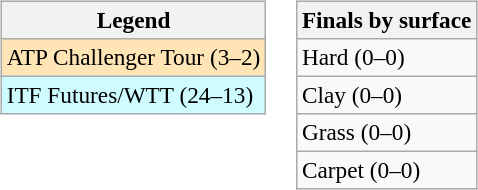<table>
<tr valign=top>
<td><br><table class=wikitable style=font-size:97%>
<tr>
<th>Legend</th>
</tr>
<tr bgcolor=moccasin>
<td>ATP Challenger Tour (3–2)</td>
</tr>
<tr bgcolor=cffcff>
<td>ITF Futures/WTT (24–13)</td>
</tr>
</table>
</td>
<td><br><table class=wikitable style=font-size:97%>
<tr>
<th>Finals by surface</th>
</tr>
<tr>
<td>Hard (0–0)</td>
</tr>
<tr>
<td>Clay (0–0)</td>
</tr>
<tr>
<td>Grass (0–0)</td>
</tr>
<tr>
<td>Carpet (0–0)</td>
</tr>
</table>
</td>
</tr>
</table>
